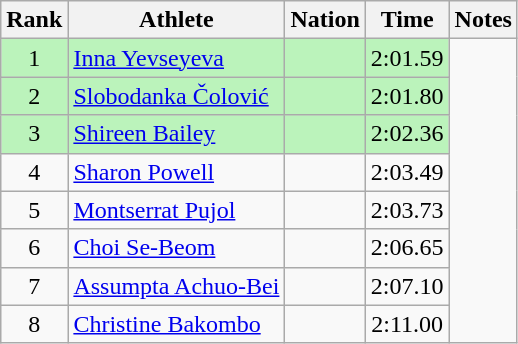<table class="wikitable sortable" style="text-align:center">
<tr>
<th>Rank</th>
<th>Athlete</th>
<th>Nation</th>
<th>Time</th>
<th>Notes</th>
</tr>
<tr style="background:#bbf3bb;">
<td>1</td>
<td align=left><a href='#'>Inna Yevseyeva</a></td>
<td align=left></td>
<td>2:01.59</td>
</tr>
<tr style="background:#bbf3bb;">
<td>2</td>
<td align=left><a href='#'>Slobodanka Čolović</a></td>
<td align=left></td>
<td>2:01.80</td>
</tr>
<tr style="background:#bbf3bb;">
<td>3</td>
<td align=left><a href='#'>Shireen Bailey</a></td>
<td align=left></td>
<td>2:02.36</td>
</tr>
<tr>
<td>4</td>
<td align=left><a href='#'>Sharon Powell</a></td>
<td align=left></td>
<td>2:03.49</td>
</tr>
<tr>
<td>5</td>
<td align=left><a href='#'>Montserrat Pujol</a></td>
<td align=left></td>
<td>2:03.73</td>
</tr>
<tr>
<td>6</td>
<td align=left><a href='#'>Choi Se-Beom</a></td>
<td align=left></td>
<td>2:06.65</td>
</tr>
<tr>
<td>7</td>
<td align=left><a href='#'>Assumpta Achuo-Bei</a></td>
<td align=left></td>
<td>2:07.10</td>
</tr>
<tr>
<td>8</td>
<td align=left><a href='#'>Christine Bakombo</a></td>
<td align=left></td>
<td>2:11.00</td>
</tr>
</table>
